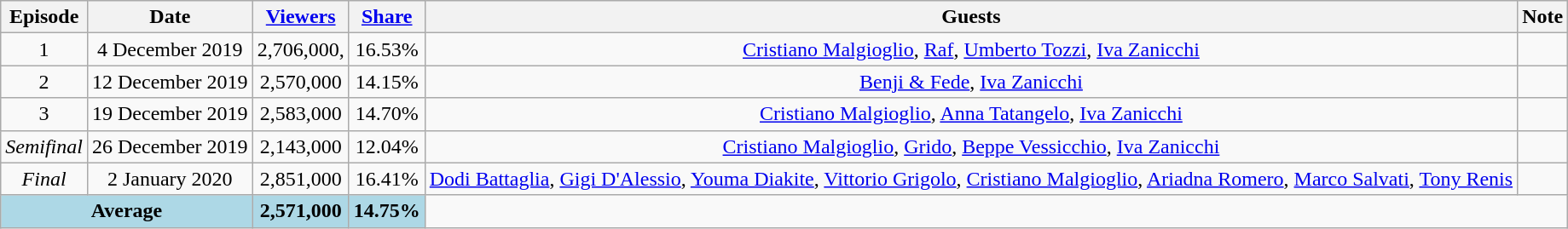<table class="wikitable" style="text-align:center;">
<tr>
<th>Episode</th>
<th>Date</th>
<th><a href='#'>Viewers</a></th>
<th><a href='#'>Share</a></th>
<th>Guests</th>
<th>Note</th>
</tr>
<tr>
<td><div>1</div></td>
<td>4 December 2019</td>
<td>2,706,000,</td>
<td>16.53%</td>
<td><a href='#'>Cristiano Malgioglio</a>, <a href='#'>Raf</a>, <a href='#'>Umberto Tozzi</a>, <a href='#'>Iva Zanicchi</a></td>
<td></td>
</tr>
<tr>
<td><div>2</div></td>
<td>12 December 2019</td>
<td>2,570,000</td>
<td>14.15%</td>
<td><a href='#'>Benji & Fede</a>, <a href='#'>Iva Zanicchi</a></td>
<td></td>
</tr>
<tr>
<td><div>3</div></td>
<td>19 December 2019</td>
<td>2,583,000</td>
<td>14.70%</td>
<td><a href='#'>Cristiano Malgioglio</a>, <a href='#'>Anna Tatangelo</a>, <a href='#'>Iva Zanicchi</a></td>
<td></td>
</tr>
<tr>
<td><div><em>Semifinal</em></div></td>
<td>26 December 2019</td>
<td>2,143,000</td>
<td>12.04%</td>
<td><a href='#'>Cristiano Malgioglio</a>, <a href='#'>Grido</a>, <a href='#'>Beppe Vessicchio</a>, <a href='#'>Iva Zanicchi</a></td>
<td></td>
</tr>
<tr>
<td><em>Final</em></td>
<td>2 January 2020</td>
<td>2,851,000</td>
<td>16.41%</td>
<td><a href='#'>Dodi Battaglia</a>, <a href='#'>Gigi D'Alessio</a>, <a href='#'>Youma Diakite</a>, <a href='#'>Vittorio Grigolo</a>, <a href='#'>Cristiano Malgioglio</a>, <a href='#'>Ariadna Romero</a>, <a href='#'>Marco Salvati</a>, <a href='#'>Tony Renis</a></td>
<td></td>
</tr>
<tr>
<td bgcolor="lightblue" colspan="2"><div><strong>Average</strong></div></td>
<td bgcolor="lightblue"><strong>2,571,000</strong></td>
<td bgcolor="lightblue"><strong>14.75%</strong></td>
</tr>
</table>
